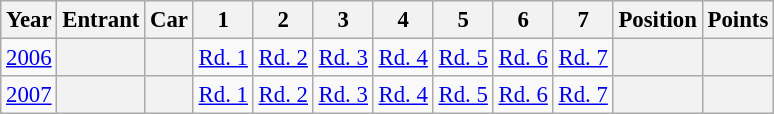<table class="wikitable" style="text-align:center; font-size:95%">
<tr>
<th>Year</th>
<th>Entrant</th>
<th>Car</th>
<th>1</th>
<th>2</th>
<th>3</th>
<th>4</th>
<th>5</th>
<th>6</th>
<th>7</th>
<th>Position</th>
<th>Points</th>
</tr>
<tr>
<td><a href='#'>2006</a></td>
<th></th>
<th></th>
<td><a href='#'>Rd. 1</a><br><small></small></td>
<td><a href='#'>Rd. 2</a><br><small></small></td>
<td><a href='#'>Rd. 3</a><br><small></small></td>
<td><a href='#'>Rd. 4</a><br><small></small></td>
<td><a href='#'>Rd. 5</a><br><small></small></td>
<td><a href='#'>Rd. 6</a><br><small></small></td>
<td><a href='#'>Rd. 7</a><br><small></small></td>
<th></th>
<th></th>
</tr>
<tr>
<td><a href='#'>2007</a></td>
<th></th>
<th></th>
<td><a href='#'>Rd. 1</a><br><small></small></td>
<td><a href='#'>Rd. 2</a><br><small></small></td>
<td><a href='#'>Rd. 3</a><br><small></small></td>
<td><a href='#'>Rd. 4</a><br><small></small></td>
<td><a href='#'>Rd. 5</a><br><small></small></td>
<td><a href='#'>Rd. 6</a><br><small></small></td>
<td><a href='#'>Rd. 7</a><br><small></small></td>
<th></th>
<th></th>
</tr>
</table>
